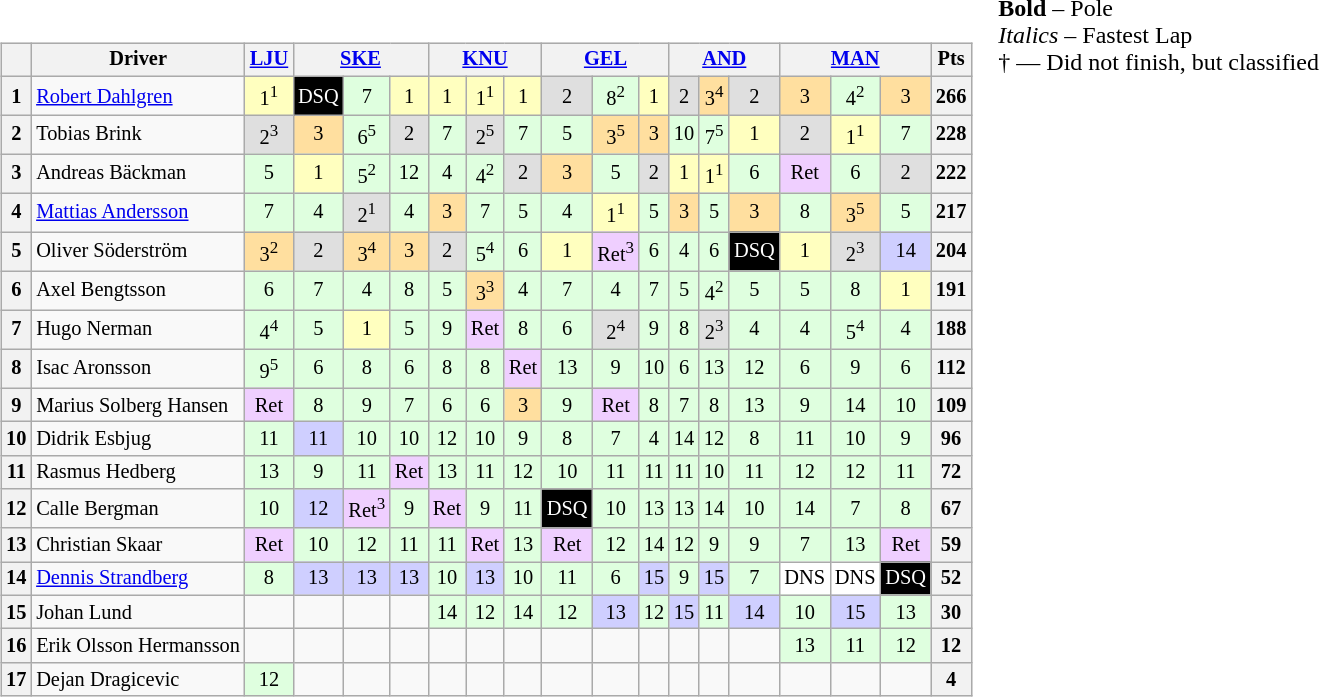<table>
<tr>
<td><br><table class="wikitable" style="font-size: 85%; text-align: center;">
<tr>
<th valign="middle"></th>
<th valign="middle">Driver</th>
<th><a href='#'>LJU</a><br></th>
<th colspan="3"><a href='#'>SKE</a><br></th>
<th colspan="3"><a href='#'>KNU</a><br></th>
<th colspan="3"><a href='#'>GEL</a><br></th>
<th colspan="3"><a href='#'>AND</a><br></th>
<th colspan="3"><a href='#'>MAN</a><br></th>
<th valign="middle">Pts</th>
</tr>
<tr>
<th>1</th>
<td align=left> <a href='#'>Robert Dahlgren</a></td>
<td style="background:#ffffbf;">1<sup>1</sup></td>
<td style="background:#000000; color:white">DSQ</td>
<td style="background:#dfffdf;">7</td>
<td style="background:#ffffbf;">1</td>
<td style="background:#ffffbf;">1</td>
<td style="background:#ffffbf;">1<sup>1</sup></td>
<td style="background:#ffffbf;">1</td>
<td style="background:#dfdfdf;">2</td>
<td style="background:#dfffdf;">8<sup>2</sup></td>
<td style="background:#ffffbf;">1</td>
<td style="background:#dfdfdf;">2</td>
<td style="background:#ffdf9f;">3<sup>4</sup></td>
<td style="background:#dfdfdf;">2</td>
<td style="background:#ffdf9f;">3</td>
<td style="background:#dfffdf;">4<sup>2</sup></td>
<td style="background:#ffdf9f;">3</td>
<th>266</th>
</tr>
<tr>
<th>2</th>
<td align=left> Tobias Brink</td>
<td style="background:#dfdfdf;">2<sup>3</sup></td>
<td style="background:#ffdf9f;">3</td>
<td style="background:#dfffdf;">6<sup>5</sup></td>
<td style="background:#dfdfdf;">2</td>
<td style="background:#dfffdf;">7</td>
<td style="background:#dfdfdf;">2<sup>5</sup></td>
<td style="background:#dfffdf;">7</td>
<td style="background:#dfffdf;">5</td>
<td style="background:#ffdf9f;">3<sup>5</sup></td>
<td style="background:#ffdf9f;">3</td>
<td style="background:#dfffdf;">10</td>
<td style="background:#dfffdf;">7<sup>5</sup></td>
<td style="background:#ffffbf;">1</td>
<td style="background:#dfdfdf;">2</td>
<td style="background:#ffffbf;">1<sup>1</sup></td>
<td style="background:#dfffdf;">7</td>
<th>228</th>
</tr>
<tr>
<th>3</th>
<td align=left> Andreas Bäckman</td>
<td style="background:#dfffdf;">5</td>
<td style="background:#ffffbf;">1</td>
<td style="background:#dfffdf;">5<sup>2</sup></td>
<td style="background:#dfffdf;">12</td>
<td style="background:#dfffdf;">4</td>
<td style="background:#dfffdf;">4<sup>2</sup></td>
<td style="background:#dfdfdf;">2</td>
<td style="background:#ffdf9f;">3</td>
<td style="background:#dfffdf;">5</td>
<td style="background:#dfdfdf;">2</td>
<td style="background:#ffffbf;">1</td>
<td style="background:#ffffbf;">1<sup>1</sup></td>
<td style="background:#dfffdf;">6</td>
<td style="background:#efcfff;">Ret</td>
<td style="background:#dfffdf;">6</td>
<td style="background:#dfdfdf;">2</td>
<th>222</th>
</tr>
<tr>
<th>4</th>
<td align=left> <a href='#'>Mattias Andersson</a></td>
<td style="background:#dfffdf;">7</td>
<td style="background:#dfffdf;">4</td>
<td style="background:#dfdfdf;">2<sup>1</sup></td>
<td style="background:#dfffdf;">4</td>
<td style="background:#ffdf9f;">3</td>
<td style="background:#dfffdf;">7</td>
<td style="background:#dfffdf;">5</td>
<td style="background:#dfffdf;">4</td>
<td style="background:#ffffbf;">1<sup>1</sup></td>
<td style="background:#dfffdf;">5</td>
<td style="background:#ffdf9f;">3</td>
<td style="background:#dfffdf;">5</td>
<td style="background:#ffdf9f;">3</td>
<td style="background:#dfffdf;">8</td>
<td style="background:#ffdf9f;">3<sup>5</sup></td>
<td style="background:#dfffdf;">5</td>
<th>217</th>
</tr>
<tr>
<th>5</th>
<td align=left> Oliver Söderström</td>
<td style="background:#ffdf9f;">3<sup>2</sup></td>
<td style="background:#dfdfdf;">2</td>
<td style="background:#ffdf9f;">3<sup>4</sup></td>
<td style="background:#ffdf9f;">3</td>
<td style="background:#dfdfdf;">2</td>
<td style="background:#dfffdf;">5<sup>4</sup></td>
<td style="background:#dfffdf;">6</td>
<td style="background:#ffffbf;">1</td>
<td style="background:#efcfff;">Ret<sup>3</sup></td>
<td style="background:#dfffdf;">6</td>
<td style="background:#dfffdf;">4</td>
<td style="background:#dfffdf;">6</td>
<td style="background:#000000; color:white">DSQ</td>
<td style="background:#ffffbf;">1</td>
<td style="background:#dfdfdf;">2<sup>3</sup></td>
<td style="background:#cfcfff;">14</td>
<th>204</th>
</tr>
<tr>
<th>6</th>
<td align=left> Axel Bengtsson</td>
<td style="background:#dfffdf;">6</td>
<td style="background:#dfffdf;">7</td>
<td style="background:#dfffdf;">4</td>
<td style="background:#dfffdf;">8</td>
<td style="background:#dfffdf;">5</td>
<td style="background:#ffdf9f;">3<sup>3</sup></td>
<td style="background:#dfffdf;">4</td>
<td style="background:#dfffdf;">7</td>
<td style="background:#dfffdf;">4</td>
<td style="background:#dfffdf;">7</td>
<td style="background:#dfffdf;">5</td>
<td style="background:#dfffdf;">4<sup>2</sup></td>
<td style="background:#dfffdf;">5</td>
<td style="background:#dfffdf;">5</td>
<td style="background:#dfffdf;">8</td>
<td style="background:#ffffbf;">1</td>
<th>191</th>
</tr>
<tr>
<th>7</th>
<td align=left> Hugo Nerman</td>
<td style="background:#dfffdf;">4<sup>4</sup></td>
<td style="background:#dfffdf;">5</td>
<td style="background:#ffffbf;">1</td>
<td style="background:#dfffdf;">5</td>
<td style="background:#dfffdf;">9</td>
<td style="background:#efcfff;">Ret</td>
<td style="background:#dfffdf;">8</td>
<td style="background:#dfffdf;">6</td>
<td style="background:#dfdfdf;">2<sup>4</sup></td>
<td style="background:#dfffdf;">9</td>
<td style="background:#dfffdf;">8</td>
<td style="background:#dfdfdf;">2<sup>3</sup></td>
<td style="background:#dfffdf;">4</td>
<td style="background:#dfffdf;">4</td>
<td style="background:#dfffdf;">5<sup>4</sup></td>
<td style="background:#dfffdf;">4</td>
<th>188</th>
</tr>
<tr>
<th>8</th>
<td align=left> Isac Aronsson</td>
<td style="background:#dfffdf;">9<sup>5</sup></td>
<td style="background:#dfffdf;">6</td>
<td style="background:#dfffdf;">8</td>
<td style="background:#dfffdf;">6</td>
<td style="background:#dfffdf;">8</td>
<td style="background:#dfffdf;">8</td>
<td style="background:#efcfff;">Ret</td>
<td style="background:#dfffdf;">13</td>
<td style="background:#dfffdf;">9</td>
<td style="background:#dfffdf;">10</td>
<td style="background:#dfffdf;">6</td>
<td style="background:#dfffdf;">13</td>
<td style="background:#dfffdf;">12</td>
<td style="background:#dfffdf;">6</td>
<td style="background:#dfffdf;">9</td>
<td style="background:#dfffdf;">6</td>
<th>112</th>
</tr>
<tr>
<th>9</th>
<td align=left> Marius Solberg Hansen</td>
<td style="background:#efcfff;">Ret</td>
<td style="background:#dfffdf;">8</td>
<td style="background:#dfffdf;">9</td>
<td style="background:#dfffdf;">7</td>
<td style="background:#dfffdf;">6</td>
<td style="background:#dfffdf;">6</td>
<td style="background:#ffdf9f;">3</td>
<td style="background:#dfffdf;">9</td>
<td style="background:#efcfff;">Ret</td>
<td style="background:#dfffdf;">8</td>
<td style="background:#dfffdf;">7</td>
<td style="background:#dfffdf;">8</td>
<td style="background:#dfffdf;">13</td>
<td style="background:#dfffdf;">9</td>
<td style="background:#dfffdf;">14</td>
<td style="background:#dfffdf;">10</td>
<th>109</th>
</tr>
<tr>
<th>10</th>
<td align=left> Didrik Esbjug</td>
<td style="background:#dfffdf;">11</td>
<td style="background:#cfcfff;">11</td>
<td style="background:#dfffdf;">10</td>
<td style="background:#dfffdf;">10</td>
<td style="background:#dfffdf;">12</td>
<td style="background:#dfffdf;">10</td>
<td style="background:#dfffdf;">9</td>
<td style="background:#dfffdf;">8</td>
<td style="background:#dfffdf;">7</td>
<td style="background:#dfffdf;">4</td>
<td style="background:#dfffdf;">14</td>
<td style="background:#dfffdf;">12</td>
<td style="background:#dfffdf;">8</td>
<td style="background:#dfffdf;">11</td>
<td style="background:#dfffdf;">10</td>
<td style="background:#dfffdf;">9</td>
<th>96</th>
</tr>
<tr>
<th>11</th>
<td align=left> Rasmus Hedberg</td>
<td style="background:#dfffdf;">13</td>
<td style="background:#dfffdf;">9</td>
<td style="background:#dfffdf;">11</td>
<td style="background:#efcfff;">Ret</td>
<td style="background:#dfffdf;">13</td>
<td style="background:#dfffdf;">11</td>
<td style="background:#dfffdf;">12</td>
<td style="background:#dfffdf;">10</td>
<td style="background:#dfffdf;">11</td>
<td style="background:#dfffdf;">11</td>
<td style="background:#dfffdf;">11</td>
<td style="background:#dfffdf;">10</td>
<td style="background:#dfffdf;">11</td>
<td style="background:#dfffdf;">12</td>
<td style="background:#dfffdf;">12</td>
<td style="background:#dfffdf;">11</td>
<th>72</th>
</tr>
<tr>
<th>12</th>
<td align=left> Calle Bergman</td>
<td style="background:#dfffdf;">10</td>
<td style="background:#cfcfff;">12</td>
<td style="background:#efcfff;">Ret<sup>3</sup></td>
<td style="background:#dfffdf;">9</td>
<td style="background:#efcfff;">Ret</td>
<td style="background:#dfffdf;">9</td>
<td style="background:#dfffdf;">11</td>
<td style="background:#000000; color:white">DSQ</td>
<td style="background:#dfffdf;">10</td>
<td style="background:#dfffdf;">13</td>
<td style="background:#dfffdf;">13</td>
<td style="background:#dfffdf;">14</td>
<td style="background:#dfffdf;">10</td>
<td style="background:#dfffdf;">14</td>
<td style="background:#dfffdf;">7</td>
<td style="background:#dfffdf;">8</td>
<th>67</th>
</tr>
<tr>
<th>13</th>
<td align=left> Christian Skaar</td>
<td style="background:#efcfff;">Ret</td>
<td style="background:#dfffdf;">10</td>
<td style="background:#dfffdf;">12</td>
<td style="background:#dfffdf;">11</td>
<td style="background:#dfffdf;">11</td>
<td style="background:#efcfff;">Ret</td>
<td style="background:#dfffdf;">13</td>
<td style="background:#efcfff;">Ret</td>
<td style="background:#dfffdf;">12</td>
<td style="background:#dfffdf;">14</td>
<td style="background:#dfffdf;">12</td>
<td style="background:#dfffdf;">9</td>
<td style="background:#dfffdf;">9</td>
<td style="background:#dfffdf;">7</td>
<td style="background:#dfffdf;">13</td>
<td style="background:#efcfff;">Ret</td>
<th>59</th>
</tr>
<tr>
<th>14</th>
<td align=left> <a href='#'>Dennis Strandberg</a></td>
<td style="background:#dfffdf;">8</td>
<td style="background:#cfcfff;">13</td>
<td style="background:#cfcfff;">13</td>
<td style="background:#cfcfff;">13</td>
<td style="background:#dfffdf;">10</td>
<td style="background:#cfcfff;">13</td>
<td style="background:#dfffdf;">10</td>
<td style="background:#dfffdf;">11</td>
<td style="background:#dfffdf;">6</td>
<td style="background:#cfcfff;">15</td>
<td style="background:#dfffdf;">9</td>
<td style="background:#cfcfff;">15</td>
<td style="background:#dfffdf;">7</td>
<td style="background:#ffffff;">DNS</td>
<td style="background:#ffffff;">DNS</td>
<td style="background:#000000; color:white">DSQ</td>
<th>52</th>
</tr>
<tr>
<th>15</th>
<td align=left> Johan Lund</td>
<td></td>
<td></td>
<td></td>
<td></td>
<td style="background:#dfffdf;">14</td>
<td style="background:#dfffdf;">12</td>
<td style="background:#dfffdf;">14</td>
<td style="background:#dfffdf;">12</td>
<td style="background:#cfcfff;">13</td>
<td style="background:#dfffdf;">12</td>
<td style="background:#cfcfff;">15</td>
<td style="background:#dfffdf;">11</td>
<td style="background:#cfcfff;">14</td>
<td style="background:#dfffdf;">10</td>
<td style="background:#cfcfff;">15</td>
<td style="background:#dfffdf;">13</td>
<th>30</th>
</tr>
<tr>
<th>16</th>
<td align=left> Erik Olsson Hermansson</td>
<td></td>
<td></td>
<td></td>
<td></td>
<td></td>
<td></td>
<td></td>
<td></td>
<td></td>
<td></td>
<td></td>
<td></td>
<td></td>
<td style="background:#dfffdf;">13</td>
<td style="background:#dfffdf;">11</td>
<td style="background:#dfffdf;">12</td>
<th>12</th>
</tr>
<tr>
<th>17</th>
<td align=left> Dejan Dragicevic</td>
<td style="background:#dfffdf;">12</td>
<td></td>
<td></td>
<td></td>
<td></td>
<td></td>
<td></td>
<td></td>
<td></td>
<td></td>
<td></td>
<td></td>
<td></td>
<td></td>
<td></td>
<td></td>
<th>4</th>
</tr>
</table>
</td>
<td valign="top"><span><strong>Bold</strong> – Pole</span><br><span><em>Italics</em> – Fastest Lap</span><br><span>† — Did not finish, but classified</span></td>
</tr>
</table>
